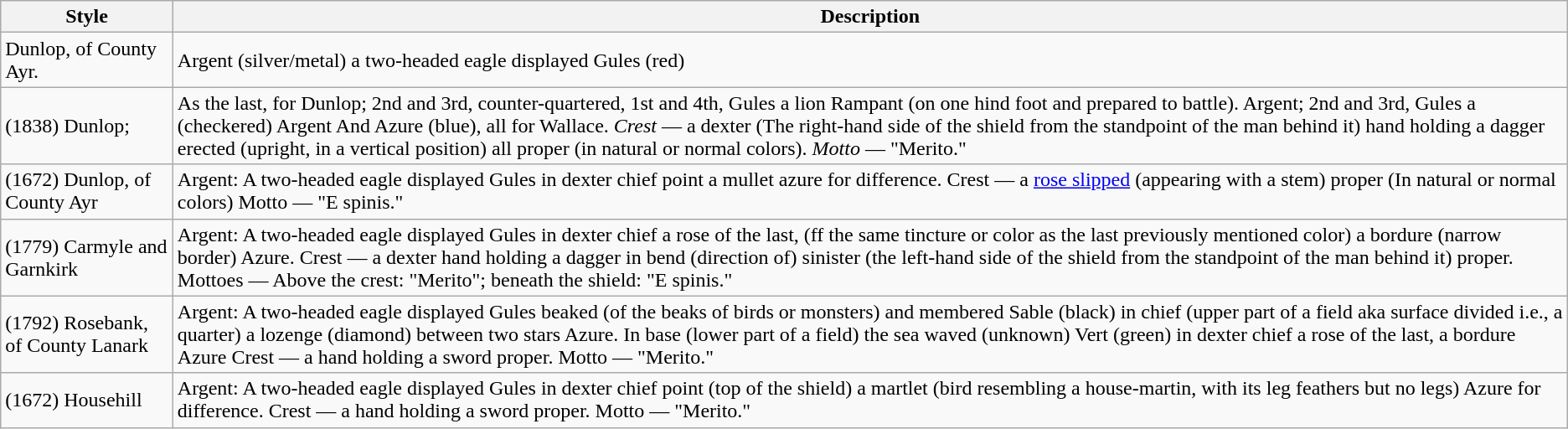<table class="wikitable">
<tr>
<th>Style</th>
<th>Description</th>
</tr>
<tr>
<td>Dunlop, of County Ayr.</td>
<td>Argent (silver/metal) a two-headed eagle displayed Gules (red)</td>
</tr>
<tr>
<td>(1838) Dunlop;</td>
<td>As the last, for Dunlop; 2nd and 3rd, counter-quartered, 1st and 4th, Gules a lion Rampant (on one hind foot and prepared to battle). Argent; 2nd and 3rd, Gules a  (checkered) Argent And Azure (blue), all for Wallace. <em>Crest</em> — a dexter (The right-hand side of the shield from the standpoint of the man behind it) hand holding a dagger erected (upright, in a vertical position) all proper (in natural or normal colors). <em>Motto</em> — "Merito."</td>
</tr>
<tr>
<td>(1672) Dunlop, of County Ayr</td>
<td>Argent: A two-headed eagle displayed Gules in dexter chief point a mullet azure for difference. Crest — a <a href='#'>rose slipped</a> (appearing with a stem) proper (In natural or normal colors) Motto — "E spinis."</td>
</tr>
<tr>
<td>(1779) Carmyle and Garnkirk</td>
<td>Argent: A two-headed eagle displayed Gules in dexter chief a rose of the last, (ff the same tincture or color as the last previously mentioned color) a bordure (narrow border) Azure. Crest — a dexter hand holding a dagger in bend (direction of) sinister (the left-hand side of the shield from the standpoint of the man behind it) proper. Mottoes — Above the crest: "Merito"; beneath the shield: "E spinis."</td>
</tr>
<tr>
<td>(1792) Rosebank, of County Lanark</td>
<td>Argent: A two-headed eagle displayed Gules beaked (of the beaks of birds or monsters) and membered Sable (black) in chief (upper part of a field aka surface divided i.e., a quarter) a lozenge (diamond) between two stars Azure. In base (lower part of a field) the sea waved (unknown) Vert (green) in dexter chief a rose of the last, a bordure Azure Crest — a hand holding a sword proper. Motto — "Merito."</td>
</tr>
<tr>
<td>(1672) Househill</td>
<td>Argent: A two-headed eagle displayed Gules in dexter chief point (top of the shield) a martlet (bird resembling a house-martin, with its leg feathers but no legs) Azure for difference. Crest — a hand holding a sword proper. Motto — "Merito."</td>
</tr>
</table>
